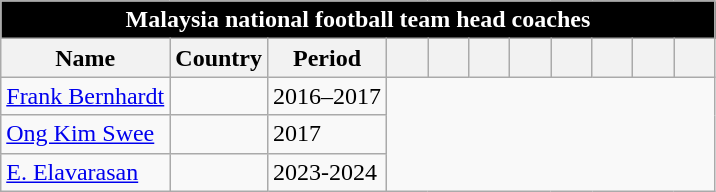<table class="wikitable"  style="text-align: left;">
<tr>
<th colspan=11 style="background: #000000; color: #FFFFFF;">Malaysia national football team head coaches</th>
</tr>
<tr>
<th>Name</th>
<th>Country</th>
<th>Period</th>
<th width=20></th>
<th width=20></th>
<th width=20></th>
<th width=20></th>
<th width=20></th>
<th width=20></th>
<th width=20></th>
<th width=20></th>
</tr>
<tr>
<td><a href='#'>Frank Bernhardt</a></td>
<td></td>
<td>2016–2017<br></td>
</tr>
<tr>
<td><a href='#'>Ong Kim Swee</a></td>
<td></td>
<td>2017<br></td>
</tr>
<tr>
<td><a href='#'>E. Elavarasan</a></td>
<td></td>
<td>2023-2024<br></td>
</tr>
</table>
